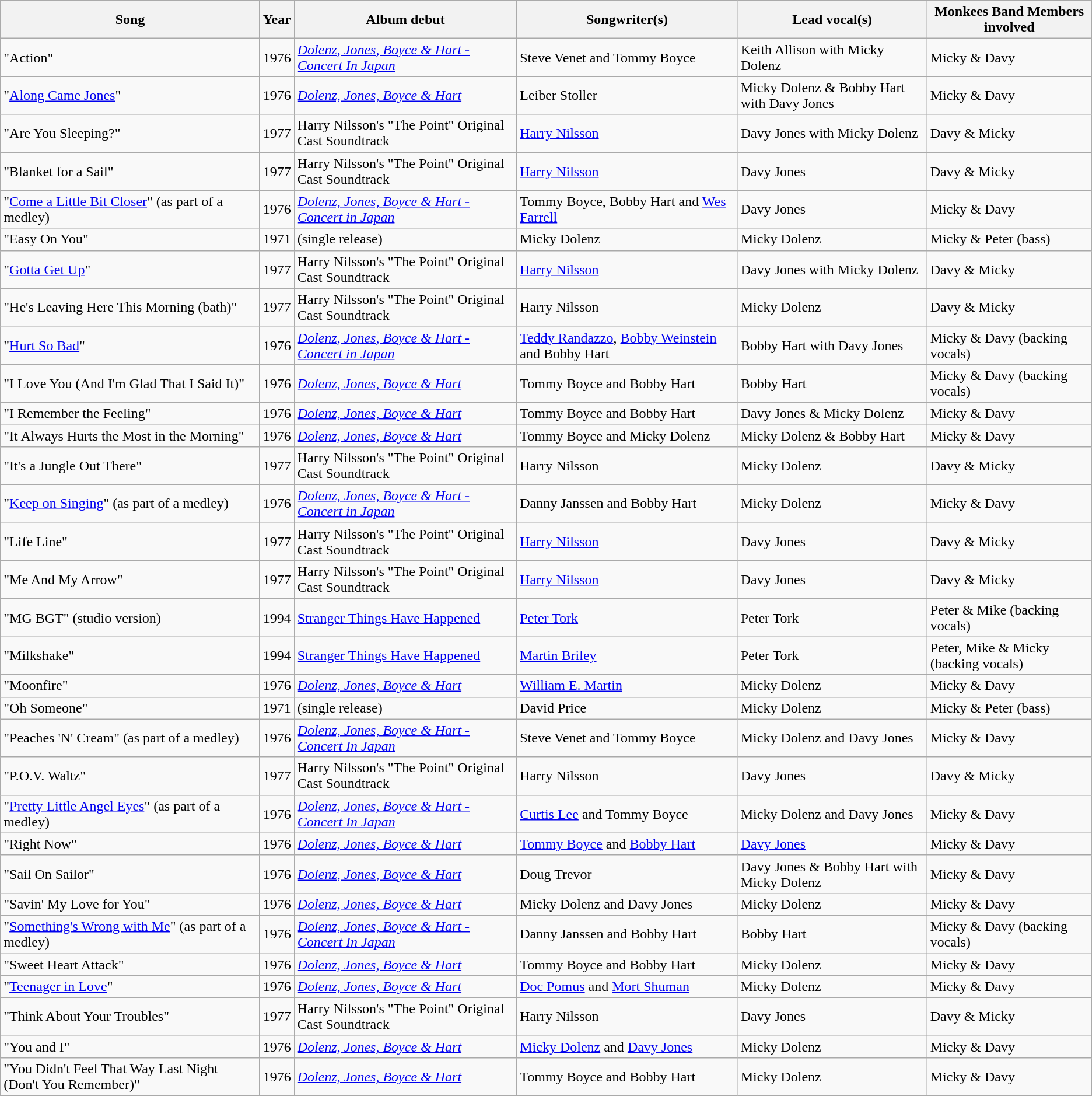<table class="wikitable sortable">
<tr>
<th>Song</th>
<th>Year</th>
<th>Album debut</th>
<th>Songwriter(s)</th>
<th>Lead vocal(s)</th>
<th>Monkees Band Members involved</th>
</tr>
<tr>
<td>"Action"</td>
<td>1976</td>
<td><em><a href='#'>Dolenz, Jones, Boyce & Hart - Concert In Japan</a></em></td>
<td>Steve Venet and Tommy Boyce</td>
<td>Keith Allison with Micky Dolenz</td>
<td>Micky & Davy</td>
</tr>
<tr>
<td>"<a href='#'>Along Came Jones</a>"</td>
<td>1976</td>
<td><em><a href='#'>Dolenz, Jones, Boyce & Hart</a></em></td>
<td>Leiber Stoller</td>
<td>Micky Dolenz & Bobby Hart with Davy Jones</td>
<td>Micky & Davy</td>
</tr>
<tr>
<td>"Are You Sleeping?"</td>
<td>1977</td>
<td>Harry Nilsson's "The Point" Original Cast Soundtrack</td>
<td><a href='#'>Harry Nilsson</a></td>
<td>Davy Jones with Micky Dolenz</td>
<td>Davy & Micky</td>
</tr>
<tr>
<td>"Blanket for a Sail"</td>
<td>1977</td>
<td>Harry Nilsson's "The Point" Original Cast Soundtrack</td>
<td><a href='#'>Harry Nilsson</a></td>
<td>Davy Jones</td>
<td>Davy & Micky</td>
</tr>
<tr>
<td>"<a href='#'>Come a Little Bit Closer</a>" (as part of a medley)</td>
<td>1976</td>
<td><em><a href='#'>Dolenz, Jones, Boyce & Hart - Concert in Japan</a></em></td>
<td>Tommy Boyce, Bobby Hart and <a href='#'>Wes Farrell</a></td>
<td>Davy Jones</td>
<td>Micky & Davy</td>
</tr>
<tr>
<td>"Easy On You"</td>
<td>1971</td>
<td>(single release)</td>
<td>Micky Dolenz</td>
<td>Micky Dolenz</td>
<td>Micky & Peter (bass)</td>
</tr>
<tr>
<td>"<a href='#'>Gotta Get Up</a>"</td>
<td>1977</td>
<td>Harry Nilsson's "The Point" Original Cast Soundtrack</td>
<td><a href='#'>Harry Nilsson</a></td>
<td>Davy Jones with Micky Dolenz</td>
<td>Davy & Micky</td>
</tr>
<tr>
<td>"He's Leaving Here This Morning (bath)"</td>
<td>1977</td>
<td>Harry Nilsson's "The Point" Original Cast Soundtrack</td>
<td>Harry Nilsson</td>
<td>Micky Dolenz</td>
<td>Davy & Micky</td>
</tr>
<tr>
<td>"<a href='#'>Hurt So Bad</a>"</td>
<td>1976</td>
<td><em><a href='#'>Dolenz, Jones, Boyce & Hart - Concert in Japan</a></em></td>
<td><a href='#'>Teddy Randazzo</a>, <a href='#'>Bobby Weinstein</a> and Bobby Hart</td>
<td>Bobby Hart with Davy Jones</td>
<td>Micky & Davy (backing vocals)</td>
</tr>
<tr>
<td>"I Love You (And I'm Glad That I Said It)"</td>
<td>1976</td>
<td><em><a href='#'>Dolenz, Jones, Boyce & Hart</a></em></td>
<td>Tommy Boyce and Bobby Hart</td>
<td>Bobby Hart</td>
<td>Micky & Davy (backing vocals)</td>
</tr>
<tr>
<td>"I Remember the Feeling"</td>
<td>1976</td>
<td><em><a href='#'>Dolenz, Jones, Boyce & Hart</a></em></td>
<td>Tommy Boyce and Bobby Hart</td>
<td>Davy Jones & Micky Dolenz</td>
<td>Micky & Davy</td>
</tr>
<tr>
<td>"It Always Hurts the Most in the Morning"</td>
<td>1976</td>
<td><em><a href='#'>Dolenz, Jones, Boyce & Hart</a></em></td>
<td>Tommy Boyce and Micky Dolenz</td>
<td>Micky Dolenz & Bobby Hart</td>
<td>Micky & Davy</td>
</tr>
<tr>
<td>"It's a Jungle Out There"</td>
<td>1977</td>
<td>Harry Nilsson's "The Point" Original Cast Soundtrack</td>
<td>Harry Nilsson</td>
<td>Micky Dolenz</td>
<td>Davy & Micky</td>
</tr>
<tr>
<td>"<a href='#'>Keep on Singing</a>" (as part of a medley)</td>
<td>1976</td>
<td><em><a href='#'>Dolenz, Jones, Boyce & Hart - Concert in Japan</a></em></td>
<td>Danny Janssen and Bobby Hart</td>
<td>Micky Dolenz</td>
<td>Micky & Davy</td>
</tr>
<tr>
<td>"Life Line"</td>
<td>1977</td>
<td>Harry Nilsson's "The Point" Original Cast Soundtrack</td>
<td><a href='#'>Harry Nilsson</a></td>
<td>Davy Jones</td>
<td>Davy & Micky</td>
</tr>
<tr>
<td>"Me And My Arrow"</td>
<td>1977</td>
<td>Harry Nilsson's "The Point" Original Cast Soundtrack</td>
<td><a href='#'>Harry Nilsson</a></td>
<td>Davy Jones</td>
<td>Davy & Micky</td>
</tr>
<tr>
<td>"MG BGT" (studio version)</td>
<td>1994</td>
<td><a href='#'>Stranger Things Have Happened</a></td>
<td><a href='#'>Peter Tork</a></td>
<td>Peter Tork</td>
<td>Peter & Mike (backing vocals)</td>
</tr>
<tr>
<td>"Milkshake"</td>
<td>1994</td>
<td><a href='#'>Stranger Things Have Happened</a></td>
<td><a href='#'>Martin Briley</a></td>
<td>Peter Tork</td>
<td>Peter, Mike & Micky (backing vocals)</td>
</tr>
<tr>
<td>"Moonfire"</td>
<td>1976</td>
<td><em><a href='#'>Dolenz, Jones, Boyce & Hart</a></em></td>
<td><a href='#'>William E. Martin</a></td>
<td>Micky Dolenz</td>
<td>Micky & Davy</td>
</tr>
<tr>
<td>"Oh Someone"</td>
<td>1971</td>
<td>(single release)</td>
<td>David Price </td>
<td>Micky Dolenz</td>
<td>Micky & Peter (bass)</td>
</tr>
<tr>
<td>"Peaches 'N' Cream" (as part of a medley)</td>
<td>1976</td>
<td><em><a href='#'>Dolenz, Jones, Boyce & Hart - Concert In Japan</a></em></td>
<td>Steve Venet and Tommy Boyce</td>
<td>Micky Dolenz and Davy Jones</td>
<td>Micky & Davy</td>
</tr>
<tr>
<td>"P.O.V. Waltz"</td>
<td>1977</td>
<td>Harry Nilsson's "The Point" Original Cast Soundtrack</td>
<td>Harry Nilsson</td>
<td>Davy Jones</td>
<td>Davy & Micky</td>
</tr>
<tr>
<td>"<a href='#'>Pretty Little Angel Eyes</a>" (as part of a medley)</td>
<td>1976</td>
<td><em><a href='#'>Dolenz, Jones, Boyce & Hart - Concert In Japan</a></em></td>
<td><a href='#'>Curtis Lee</a> and Tommy Boyce</td>
<td>Micky Dolenz and Davy Jones</td>
<td>Micky & Davy</td>
</tr>
<tr>
<td>"Right Now"</td>
<td>1976</td>
<td><em><a href='#'>Dolenz, Jones, Boyce & Hart</a></em></td>
<td><a href='#'>Tommy Boyce</a> and <a href='#'>Bobby Hart</a></td>
<td><a href='#'>Davy Jones</a></td>
<td>Micky & Davy</td>
</tr>
<tr>
<td>"Sail On Sailor"</td>
<td>1976</td>
<td><em><a href='#'>Dolenz, Jones, Boyce & Hart</a></em></td>
<td>Doug Trevor</td>
<td>Davy Jones & Bobby Hart with Micky Dolenz</td>
<td>Micky & Davy</td>
</tr>
<tr>
<td>"Savin' My Love for You"</td>
<td>1976</td>
<td><em><a href='#'>Dolenz, Jones, Boyce & Hart</a></em></td>
<td>Micky Dolenz and Davy Jones</td>
<td>Micky Dolenz</td>
<td>Micky & Davy</td>
</tr>
<tr>
<td>"<a href='#'>Something's Wrong with Me</a>" (as part of a medley)</td>
<td>1976</td>
<td><em><a href='#'>Dolenz, Jones, Boyce & Hart - Concert In Japan</a></em></td>
<td>Danny Janssen and Bobby Hart</td>
<td>Bobby Hart</td>
<td>Micky & Davy (backing vocals)</td>
</tr>
<tr>
<td>"Sweet Heart Attack"</td>
<td>1976</td>
<td><em><a href='#'>Dolenz, Jones, Boyce & Hart</a></em></td>
<td>Tommy Boyce and Bobby Hart</td>
<td>Micky Dolenz</td>
<td>Micky & Davy</td>
</tr>
<tr>
<td>"<a href='#'>Teenager in Love</a>"</td>
<td>1976</td>
<td><em><a href='#'>Dolenz, Jones, Boyce & Hart</a></em></td>
<td><a href='#'>Doc Pomus</a> and <a href='#'>Mort Shuman</a></td>
<td>Micky Dolenz</td>
<td>Micky & Davy</td>
</tr>
<tr>
<td>"Think About Your Troubles"</td>
<td>1977</td>
<td>Harry Nilsson's "The Point" Original Cast Soundtrack</td>
<td>Harry Nilsson</td>
<td>Davy Jones</td>
<td>Davy & Micky</td>
</tr>
<tr>
<td>"You and I"</td>
<td>1976</td>
<td><em><a href='#'>Dolenz, Jones, Boyce & Hart</a></em></td>
<td><a href='#'>Micky Dolenz</a> and <a href='#'>Davy Jones</a></td>
<td>Micky Dolenz</td>
<td>Micky & Davy</td>
</tr>
<tr>
<td>"You Didn't Feel That Way Last Night (Don't You Remember)"</td>
<td>1976</td>
<td><em><a href='#'>Dolenz, Jones, Boyce & Hart</a></em></td>
<td>Tommy Boyce and Bobby Hart</td>
<td>Micky Dolenz</td>
<td>Micky & Davy</td>
</tr>
</table>
